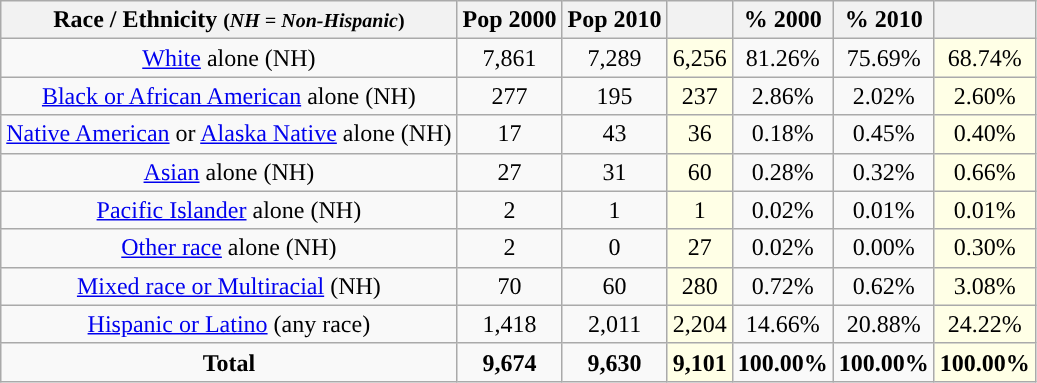<table class="wikitable" style="text-align:center;">
<tr>
<th>Race / Ethnicity <small>(<em>NH = Non-Hispanic</em>)</small></th>
<th>Pop 2000</th>
<th>Pop 2010</th>
<th></th>
<th>% 2000</th>
<th>% 2010</th>
<th></th>
</tr>
<tr>
<td><a href='#'>White</a> alone (NH)</td>
<td>7,861</td>
<td>7,289</td>
<td style='background: #ffffe6;'>6,256</td>
<td>81.26%</td>
<td>75.69%</td>
<td style='background: #ffffe6;'>68.74%</td>
</tr>
<tr>
<td><a href='#'>Black or African American</a> alone (NH)</td>
<td>277</td>
<td>195</td>
<td style='background: #ffffe6;'>237</td>
<td>2.86%</td>
<td>2.02%</td>
<td style='background: #ffffe6;'>2.60%</td>
</tr>
<tr>
<td><a href='#'>Native American</a> or <a href='#'>Alaska Native</a> alone (NH)</td>
<td>17</td>
<td>43</td>
<td style='background: #ffffe6;'>36</td>
<td>0.18%</td>
<td>0.45%</td>
<td style='background: #ffffe6;'>0.40%</td>
</tr>
<tr>
<td><a href='#'>Asian</a> alone (NH)</td>
<td>27</td>
<td>31</td>
<td style='background: #ffffe6;'>60</td>
<td>0.28%</td>
<td>0.32%</td>
<td style='background: #ffffe6;'>0.66%</td>
</tr>
<tr>
<td><a href='#'>Pacific Islander</a> alone (NH)</td>
<td>2</td>
<td>1</td>
<td style='background: #ffffe6;'>1</td>
<td>0.02%</td>
<td>0.01%</td>
<td style='background: #ffffe6;'>0.01%</td>
</tr>
<tr>
<td><a href='#'>Other race</a> alone (NH)</td>
<td>2</td>
<td>0</td>
<td style='background: #ffffe6;'>27</td>
<td>0.02%</td>
<td>0.00%</td>
<td style='background: #ffffe6;'>0.30%</td>
</tr>
<tr>
<td><a href='#'>Mixed race or Multiracial</a> (NH)</td>
<td>70</td>
<td>60</td>
<td style='background: #ffffe6;'>280</td>
<td>0.72%</td>
<td>0.62%</td>
<td style='background: #ffffe6;'>3.08%</td>
</tr>
<tr>
<td><a href='#'>Hispanic or Latino</a> (any race)</td>
<td>1,418</td>
<td>2,011</td>
<td style='background: #ffffe6;'>2,204</td>
<td>14.66%</td>
<td>20.88%</td>
<td style='background: #ffffe6;'>24.22%</td>
</tr>
<tr>
<td><strong>Total</strong></td>
<td><strong>9,674</strong></td>
<td><strong>9,630</strong></td>
<td style='background: #ffffe6;'><strong>9,101</strong></td>
<td><strong>100.00%</strong></td>
<td><strong>100.00%</strong></td>
<td style='background: #ffffe6;'><strong>100.00%</strong></td>
</tr>
</table>
